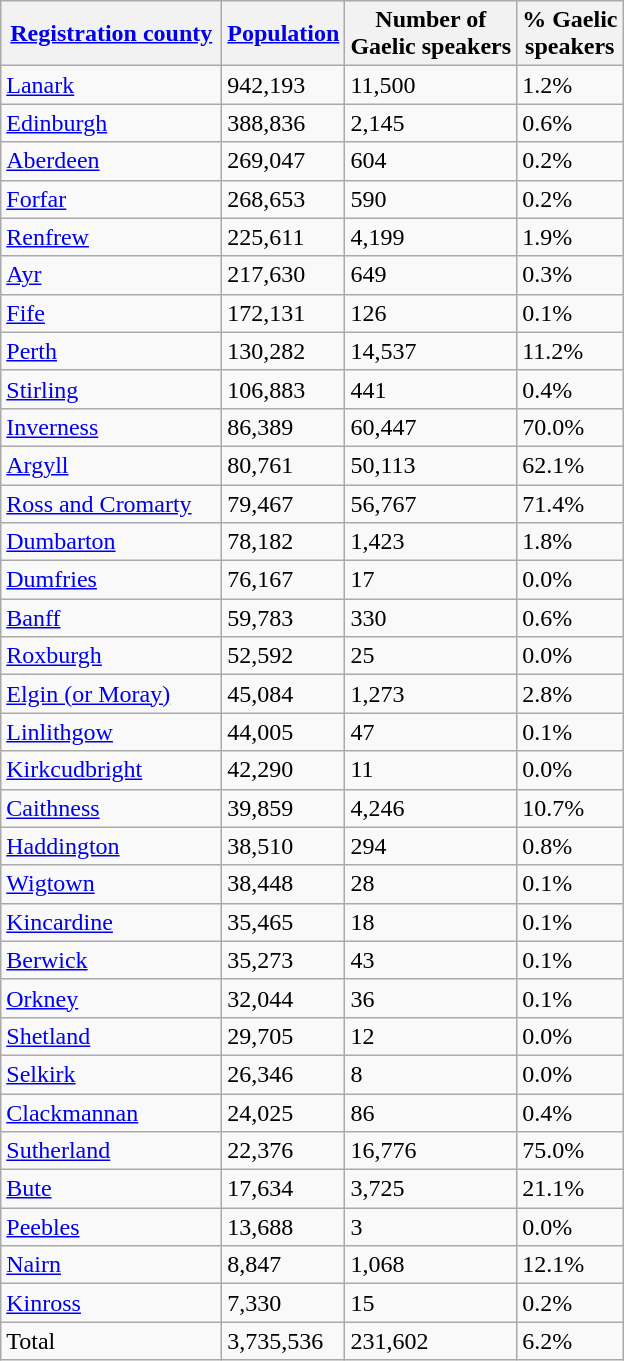<table class="wikitable sortable">
<tr>
<th style="width:140px;"><a href='#'>Registration county</a></th>
<th><a href='#'>Population</a></th>
<th>Number of <br>Gaelic speakers</th>
<th>% Gaelic<br> speakers</th>
</tr>
<tr>
<td><a href='#'>Lanark</a></td>
<td>942,193</td>
<td>11,500</td>
<td>1.2%</td>
</tr>
<tr>
<td><a href='#'>Edinburgh</a></td>
<td>388,836</td>
<td>2,145</td>
<td>0.6%</td>
</tr>
<tr>
<td><a href='#'>Aberdeen</a></td>
<td>269,047</td>
<td>604</td>
<td>0.2%</td>
</tr>
<tr>
<td><a href='#'>Forfar</a></td>
<td>268,653</td>
<td>590</td>
<td>0.2%</td>
</tr>
<tr>
<td><a href='#'>Renfrew</a></td>
<td>225,611</td>
<td>4,199</td>
<td>1.9%</td>
</tr>
<tr>
<td><a href='#'>Ayr</a></td>
<td>217,630</td>
<td>649</td>
<td>0.3%</td>
</tr>
<tr>
<td><a href='#'>Fife</a></td>
<td>172,131</td>
<td>126</td>
<td>0.1%</td>
</tr>
<tr>
<td><a href='#'>Perth</a></td>
<td>130,282</td>
<td>14,537</td>
<td>11.2%</td>
</tr>
<tr>
<td><a href='#'>Stirling</a></td>
<td>106,883</td>
<td>441</td>
<td>0.4%</td>
</tr>
<tr>
<td><a href='#'>Inverness</a></td>
<td>86,389</td>
<td>60,447</td>
<td>70.0%</td>
</tr>
<tr>
<td><a href='#'>Argyll</a></td>
<td>80,761</td>
<td>50,113</td>
<td>62.1%</td>
</tr>
<tr>
<td><a href='#'>Ross and Cromarty</a></td>
<td>79,467</td>
<td>56,767</td>
<td>71.4%</td>
</tr>
<tr>
<td><a href='#'>Dumbarton</a></td>
<td>78,182</td>
<td>1,423</td>
<td>1.8%</td>
</tr>
<tr>
<td><a href='#'>Dumfries</a></td>
<td>76,167</td>
<td>17</td>
<td>0.0%</td>
</tr>
<tr>
<td><a href='#'>Banff</a></td>
<td>59,783</td>
<td>330</td>
<td>0.6%</td>
</tr>
<tr>
<td><a href='#'>Roxburgh</a></td>
<td>52,592</td>
<td>25</td>
<td>0.0%</td>
</tr>
<tr>
<td><a href='#'>Elgin (or Moray)</a></td>
<td>45,084</td>
<td>1,273</td>
<td>2.8%</td>
</tr>
<tr>
<td><a href='#'>Linlithgow</a></td>
<td>44,005</td>
<td>47</td>
<td>0.1%</td>
</tr>
<tr>
<td><a href='#'>Kirkcudbright</a></td>
<td>42,290</td>
<td>11</td>
<td>0.0%</td>
</tr>
<tr>
<td><a href='#'>Caithness</a></td>
<td>39,859</td>
<td>4,246</td>
<td>10.7%</td>
</tr>
<tr>
<td><a href='#'>Haddington</a></td>
<td>38,510</td>
<td>294</td>
<td>0.8%</td>
</tr>
<tr>
<td><a href='#'>Wigtown</a></td>
<td>38,448</td>
<td>28</td>
<td>0.1%</td>
</tr>
<tr>
<td><a href='#'>Kincardine</a></td>
<td>35,465</td>
<td>18</td>
<td>0.1%</td>
</tr>
<tr>
<td><a href='#'>Berwick</a></td>
<td>35,273</td>
<td>43</td>
<td>0.1%</td>
</tr>
<tr>
<td><a href='#'>Orkney</a></td>
<td>32,044</td>
<td>36</td>
<td>0.1%</td>
</tr>
<tr>
<td><a href='#'>Shetland</a></td>
<td>29,705</td>
<td>12</td>
<td>0.0%</td>
</tr>
<tr>
<td><a href='#'>Selkirk</a></td>
<td>26,346</td>
<td>8</td>
<td>0.0%</td>
</tr>
<tr>
<td><a href='#'>Clackmannan</a></td>
<td>24,025</td>
<td>86</td>
<td>0.4%</td>
</tr>
<tr>
<td><a href='#'>Sutherland</a></td>
<td>22,376</td>
<td>16,776</td>
<td>75.0%</td>
</tr>
<tr>
<td><a href='#'>Bute</a></td>
<td>17,634</td>
<td>3,725</td>
<td>21.1%</td>
</tr>
<tr>
<td><a href='#'>Peebles</a></td>
<td>13,688</td>
<td>3</td>
<td>0.0%</td>
</tr>
<tr>
<td><a href='#'>Nairn</a></td>
<td>8,847</td>
<td>1,068</td>
<td>12.1%</td>
</tr>
<tr>
<td><a href='#'>Kinross</a></td>
<td>7,330</td>
<td>15</td>
<td>0.2%</td>
</tr>
<tr class="sortbottom">
<td>Total</td>
<td>3,735,536</td>
<td>231,602</td>
<td>6.2%</td>
</tr>
</table>
